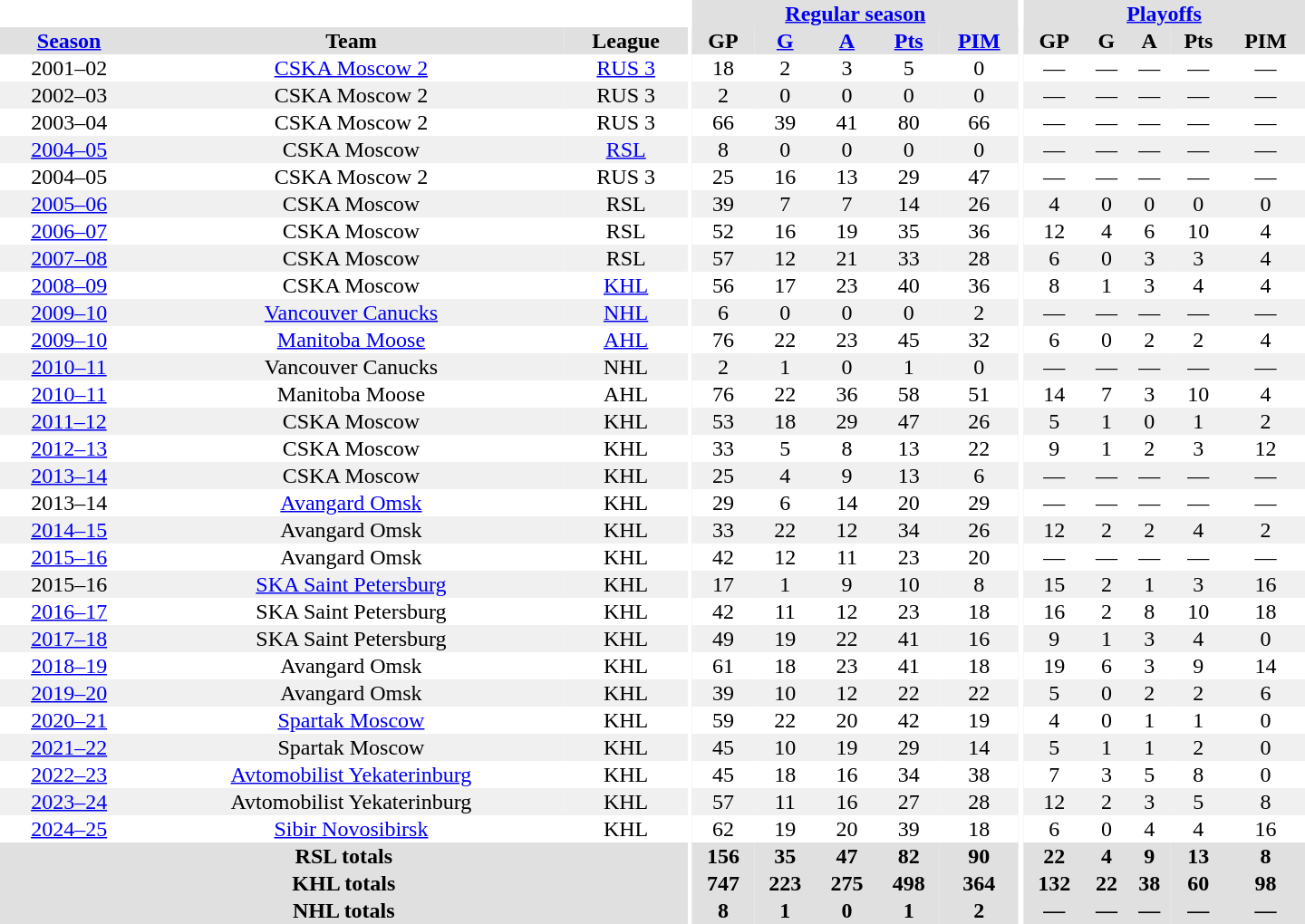<table border="0" cellpadding="1" cellspacing="0" style="text-align:center; width:60em">
<tr bgcolor="#e0e0e0">
<th colspan="3" bgcolor="#ffffff"></th>
<th rowspan="99" bgcolor="#ffffff"></th>
<th colspan="5"><a href='#'>Regular season</a></th>
<th rowspan="99" bgcolor="#ffffff"></th>
<th colspan="5"><a href='#'>Playoffs</a></th>
</tr>
<tr bgcolor="#e0e0e0">
<th><a href='#'>Season</a></th>
<th>Team</th>
<th>League</th>
<th>GP</th>
<th><a href='#'>G</a></th>
<th><a href='#'>A</a></th>
<th><a href='#'>Pts</a></th>
<th><a href='#'>PIM</a></th>
<th>GP</th>
<th>G</th>
<th>A</th>
<th>Pts</th>
<th>PIM</th>
</tr>
<tr>
<td>2001–02</td>
<td><a href='#'>CSKA Moscow 2</a></td>
<td><a href='#'>RUS 3</a></td>
<td>18</td>
<td>2</td>
<td>3</td>
<td>5</td>
<td>0</td>
<td>—</td>
<td>—</td>
<td>—</td>
<td>—</td>
<td>—</td>
</tr>
<tr bgcolor="#f0f0f0">
<td>2002–03</td>
<td>CSKA Moscow 2</td>
<td>RUS 3</td>
<td>2</td>
<td>0</td>
<td>0</td>
<td>0</td>
<td>0</td>
<td>—</td>
<td>—</td>
<td>—</td>
<td>—</td>
<td>—</td>
</tr>
<tr>
<td>2003–04</td>
<td>CSKA Moscow 2</td>
<td>RUS 3</td>
<td>66</td>
<td>39</td>
<td>41</td>
<td>80</td>
<td>66</td>
<td>—</td>
<td>—</td>
<td>—</td>
<td>—</td>
<td>—</td>
</tr>
<tr bgcolor="#f0f0f0">
<td><a href='#'>2004–05</a></td>
<td>CSKA Moscow</td>
<td><a href='#'>RSL</a></td>
<td>8</td>
<td>0</td>
<td>0</td>
<td>0</td>
<td>0</td>
<td>—</td>
<td>—</td>
<td>—</td>
<td>—</td>
<td>—</td>
</tr>
<tr>
<td>2004–05</td>
<td>CSKA Moscow 2</td>
<td>RUS 3</td>
<td>25</td>
<td>16</td>
<td>13</td>
<td>29</td>
<td>47</td>
<td>—</td>
<td>—</td>
<td>—</td>
<td>—</td>
<td>—</td>
</tr>
<tr bgcolor="#f0f0f0">
<td><a href='#'>2005–06</a></td>
<td>CSKA Moscow</td>
<td>RSL</td>
<td>39</td>
<td>7</td>
<td>7</td>
<td>14</td>
<td>26</td>
<td>4</td>
<td>0</td>
<td>0</td>
<td>0</td>
<td>0</td>
</tr>
<tr>
<td><a href='#'>2006–07</a></td>
<td>CSKA Moscow</td>
<td>RSL</td>
<td>52</td>
<td>16</td>
<td>19</td>
<td>35</td>
<td>36</td>
<td>12</td>
<td>4</td>
<td>6</td>
<td>10</td>
<td>4</td>
</tr>
<tr bgcolor="#f0f0f0">
<td><a href='#'>2007–08</a></td>
<td>CSKA Moscow</td>
<td>RSL</td>
<td>57</td>
<td>12</td>
<td>21</td>
<td>33</td>
<td>28</td>
<td>6</td>
<td>0</td>
<td>3</td>
<td>3</td>
<td>4</td>
</tr>
<tr>
<td><a href='#'>2008–09</a></td>
<td>CSKA Moscow</td>
<td><a href='#'>KHL</a></td>
<td>56</td>
<td>17</td>
<td>23</td>
<td>40</td>
<td>36</td>
<td>8</td>
<td>1</td>
<td>3</td>
<td>4</td>
<td>4</td>
</tr>
<tr bgcolor="#f0f0f0">
<td><a href='#'>2009–10</a></td>
<td><a href='#'>Vancouver Canucks</a></td>
<td><a href='#'>NHL</a></td>
<td>6</td>
<td>0</td>
<td>0</td>
<td>0</td>
<td>2</td>
<td>—</td>
<td>—</td>
<td>—</td>
<td>—</td>
<td>—</td>
</tr>
<tr>
<td><a href='#'>2009–10</a></td>
<td><a href='#'>Manitoba Moose</a></td>
<td><a href='#'>AHL</a></td>
<td>76</td>
<td>22</td>
<td>23</td>
<td>45</td>
<td>32</td>
<td>6</td>
<td>0</td>
<td>2</td>
<td>2</td>
<td>4</td>
</tr>
<tr bgcolor="#f0f0f0">
<td><a href='#'>2010–11</a></td>
<td>Vancouver Canucks</td>
<td>NHL</td>
<td>2</td>
<td>1</td>
<td>0</td>
<td>1</td>
<td>0</td>
<td>—</td>
<td>—</td>
<td>—</td>
<td>—</td>
<td>—</td>
</tr>
<tr>
<td><a href='#'>2010–11</a></td>
<td>Manitoba Moose</td>
<td>AHL</td>
<td>76</td>
<td>22</td>
<td>36</td>
<td>58</td>
<td>51</td>
<td>14</td>
<td>7</td>
<td>3</td>
<td>10</td>
<td>4</td>
</tr>
<tr bgcolor="#f0f0f0">
<td><a href='#'>2011–12</a></td>
<td>CSKA Moscow</td>
<td>KHL</td>
<td>53</td>
<td>18</td>
<td>29</td>
<td>47</td>
<td>26</td>
<td>5</td>
<td>1</td>
<td>0</td>
<td>1</td>
<td>2</td>
</tr>
<tr>
<td><a href='#'>2012–13</a></td>
<td>CSKA Moscow</td>
<td>KHL</td>
<td>33</td>
<td>5</td>
<td>8</td>
<td>13</td>
<td>22</td>
<td>9</td>
<td>1</td>
<td>2</td>
<td>3</td>
<td>12</td>
</tr>
<tr bgcolor="#f0f0f0">
<td><a href='#'>2013–14</a></td>
<td>CSKA Moscow</td>
<td>KHL</td>
<td>25</td>
<td>4</td>
<td>9</td>
<td>13</td>
<td>6</td>
<td>—</td>
<td>—</td>
<td>—</td>
<td>—</td>
<td>—</td>
</tr>
<tr>
<td>2013–14</td>
<td><a href='#'>Avangard Omsk</a></td>
<td>KHL</td>
<td>29</td>
<td>6</td>
<td>14</td>
<td>20</td>
<td>29</td>
<td>—</td>
<td>—</td>
<td>—</td>
<td>—</td>
<td>—</td>
</tr>
<tr bgcolor="#f0f0f0">
<td><a href='#'>2014–15</a></td>
<td>Avangard Omsk</td>
<td>KHL</td>
<td>33</td>
<td>22</td>
<td>12</td>
<td>34</td>
<td>26</td>
<td>12</td>
<td>2</td>
<td>2</td>
<td>4</td>
<td>2</td>
</tr>
<tr>
<td><a href='#'>2015–16</a></td>
<td>Avangard Omsk</td>
<td>KHL</td>
<td>42</td>
<td>12</td>
<td>11</td>
<td>23</td>
<td>20</td>
<td>—</td>
<td>—</td>
<td>—</td>
<td>—</td>
<td>—</td>
</tr>
<tr bgcolor="#f0f0f0">
<td>2015–16</td>
<td><a href='#'>SKA Saint Petersburg</a></td>
<td>KHL</td>
<td>17</td>
<td>1</td>
<td>9</td>
<td>10</td>
<td>8</td>
<td>15</td>
<td>2</td>
<td>1</td>
<td>3</td>
<td>16</td>
</tr>
<tr>
<td><a href='#'>2016–17</a></td>
<td>SKA Saint Petersburg</td>
<td>KHL</td>
<td>42</td>
<td>11</td>
<td>12</td>
<td>23</td>
<td>18</td>
<td>16</td>
<td>2</td>
<td>8</td>
<td>10</td>
<td>18</td>
</tr>
<tr bgcolor="#f0f0f0">
<td><a href='#'>2017–18</a></td>
<td>SKA Saint Petersburg</td>
<td>KHL</td>
<td>49</td>
<td>19</td>
<td>22</td>
<td>41</td>
<td>16</td>
<td>9</td>
<td>1</td>
<td>3</td>
<td>4</td>
<td>0</td>
</tr>
<tr>
<td><a href='#'>2018–19</a></td>
<td>Avangard Omsk</td>
<td>KHL</td>
<td>61</td>
<td>18</td>
<td>23</td>
<td>41</td>
<td>18</td>
<td>19</td>
<td>6</td>
<td>3</td>
<td>9</td>
<td>14</td>
</tr>
<tr bgcolor="#f0f0f0">
<td><a href='#'>2019–20</a></td>
<td>Avangard Omsk</td>
<td>KHL</td>
<td>39</td>
<td>10</td>
<td>12</td>
<td>22</td>
<td>22</td>
<td>5</td>
<td>0</td>
<td>2</td>
<td>2</td>
<td>6</td>
</tr>
<tr>
<td><a href='#'>2020–21</a></td>
<td><a href='#'>Spartak Moscow</a></td>
<td>KHL</td>
<td>59</td>
<td>22</td>
<td>20</td>
<td>42</td>
<td>19</td>
<td>4</td>
<td>0</td>
<td>1</td>
<td>1</td>
<td>0</td>
</tr>
<tr bgcolor="#f0f0f0">
<td><a href='#'>2021–22</a></td>
<td>Spartak Moscow</td>
<td>KHL</td>
<td>45</td>
<td>10</td>
<td>19</td>
<td>29</td>
<td>14</td>
<td>5</td>
<td>1</td>
<td>1</td>
<td>2</td>
<td>0</td>
</tr>
<tr>
<td><a href='#'>2022–23</a></td>
<td><a href='#'>Avtomobilist Yekaterinburg</a></td>
<td>KHL</td>
<td>45</td>
<td>18</td>
<td>16</td>
<td>34</td>
<td>38</td>
<td>7</td>
<td>3</td>
<td>5</td>
<td>8</td>
<td>0</td>
</tr>
<tr bgcolor="#f0f0f0">
<td><a href='#'>2023–24</a></td>
<td>Avtomobilist Yekaterinburg</td>
<td>KHL</td>
<td>57</td>
<td>11</td>
<td>16</td>
<td>27</td>
<td>28</td>
<td>12</td>
<td>2</td>
<td>3</td>
<td>5</td>
<td>8</td>
</tr>
<tr>
<td><a href='#'>2024–25</a></td>
<td><a href='#'>Sibir Novosibirsk</a></td>
<td>KHL</td>
<td>62</td>
<td>19</td>
<td>20</td>
<td>39</td>
<td>18</td>
<td>6</td>
<td>0</td>
<td>4</td>
<td>4</td>
<td>16</td>
</tr>
<tr bgcolor="#e0e0e0">
<th colspan="3">RSL totals</th>
<th>156</th>
<th>35</th>
<th>47</th>
<th>82</th>
<th>90</th>
<th>22</th>
<th>4</th>
<th>9</th>
<th>13</th>
<th>8</th>
</tr>
<tr bgcolor="#e0e0e0">
<th colspan="3">KHL totals</th>
<th>747</th>
<th>223</th>
<th>275</th>
<th>498</th>
<th>364</th>
<th>132</th>
<th>22</th>
<th>38</th>
<th>60</th>
<th>98</th>
</tr>
<tr bgcolor="#e0e0e0">
<th colspan="3">NHL totals</th>
<th>8</th>
<th>1</th>
<th>0</th>
<th>1</th>
<th>2</th>
<th>—</th>
<th>—</th>
<th>—</th>
<th>—</th>
<th>—</th>
</tr>
</table>
